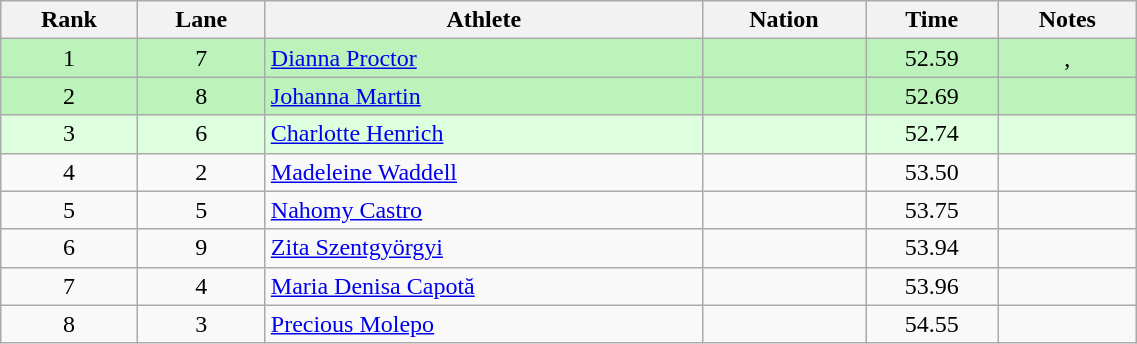<table class="wikitable sortable" style="text-align:center;width: 60%;">
<tr>
<th scope="col">Rank</th>
<th scope="col">Lane</th>
<th scope="col">Athlete</th>
<th scope="col">Nation</th>
<th scope="col">Time</th>
<th scope="col">Notes</th>
</tr>
<tr bgcolor=bbf3bb>
<td>1</td>
<td>7</td>
<td align=left><a href='#'>Dianna Proctor</a></td>
<td align=left></td>
<td>52.59</td>
<td>, </td>
</tr>
<tr bgcolor=bbf3bb>
<td>2</td>
<td>8</td>
<td align=left><a href='#'>Johanna Martin</a></td>
<td align=left></td>
<td>52.69</td>
<td></td>
</tr>
<tr bgcolor=ddffdd>
<td>3</td>
<td>6</td>
<td align=left><a href='#'>Charlotte Henrich</a></td>
<td align=left></td>
<td>52.74</td>
<td></td>
</tr>
<tr>
<td>4</td>
<td>2</td>
<td align=left><a href='#'>Madeleine Waddell</a></td>
<td align=left></td>
<td>53.50</td>
<td></td>
</tr>
<tr>
<td>5</td>
<td>5</td>
<td align=left><a href='#'>Nahomy Castro</a></td>
<td align=left></td>
<td>53.75</td>
<td></td>
</tr>
<tr>
<td>6</td>
<td>9</td>
<td align=left><a href='#'>Zita Szentgyörgyi</a></td>
<td align=left></td>
<td>53.94</td>
<td></td>
</tr>
<tr>
<td>7</td>
<td>4</td>
<td align=left><a href='#'>Maria Denisa Capotă</a></td>
<td align=left></td>
<td>53.96</td>
<td></td>
</tr>
<tr>
<td>8</td>
<td>3</td>
<td align=left><a href='#'>Precious Molepo</a></td>
<td align=left></td>
<td>54.55</td>
<td></td>
</tr>
</table>
